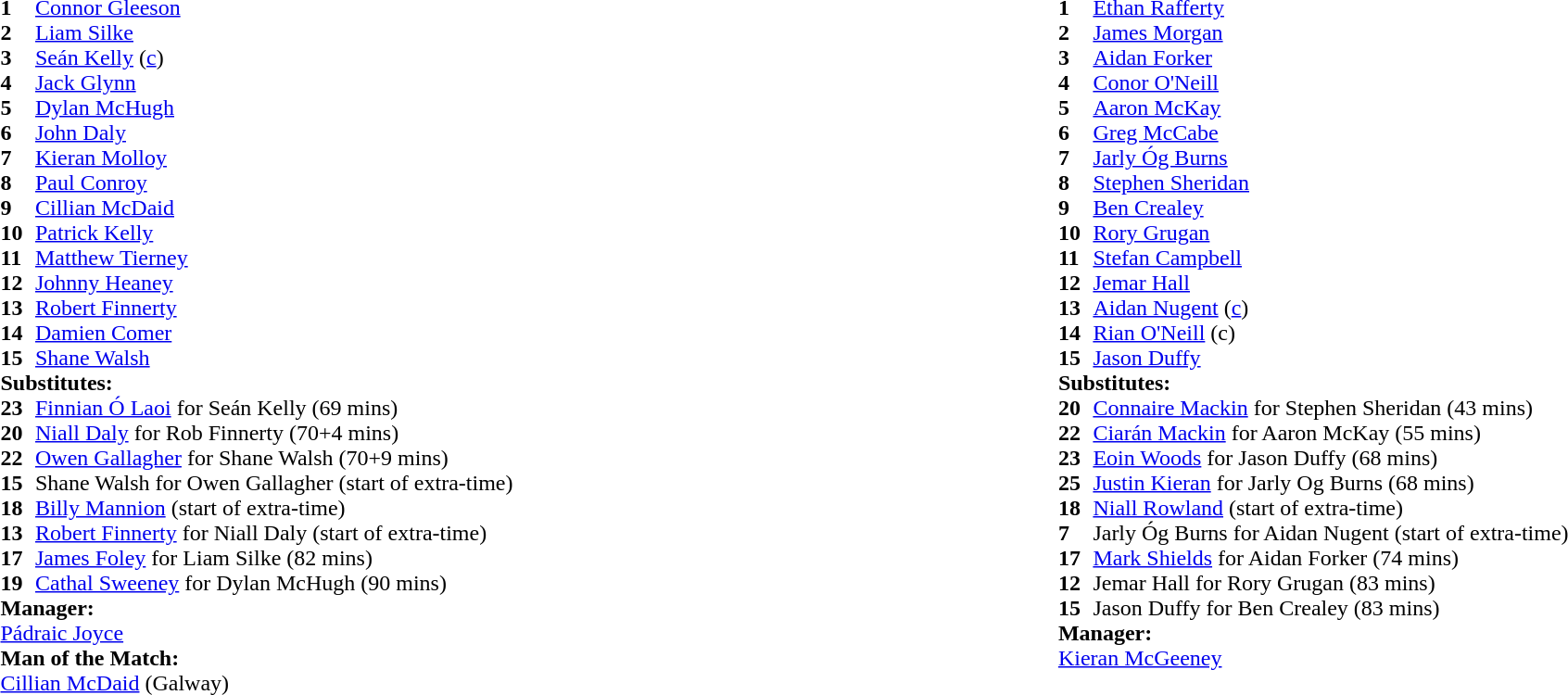<table width="100%">
<tr>
<td valign="top" width="50%"><br><table style="font-size: 100%" cellspacing="0" cellpadding="0">
<tr>
<th width=25></th>
</tr>
<tr>
<td><strong>1</strong></td>
<td><a href='#'>Connor Gleeson</a></td>
<td></td>
<td></td>
</tr>
<tr>
<td><strong>2</strong></td>
<td><a href='#'>Liam Silke</a></td>
<td></td>
<td></td>
</tr>
<tr>
<td><strong>3</strong></td>
<td><a href='#'>Seán Kelly</a> (<a href='#'>c</a>)</td>
<td></td>
<td></td>
</tr>
<tr>
<td><strong>4</strong></td>
<td><a href='#'>Jack Glynn</a></td>
<td></td>
<td></td>
</tr>
<tr>
<td><strong>5</strong></td>
<td><a href='#'>Dylan McHugh</a></td>
<td></td>
<td></td>
</tr>
<tr>
<td><strong>6</strong></td>
<td><a href='#'>John Daly</a></td>
<td></td>
<td></td>
</tr>
<tr>
<td><strong>7</strong></td>
<td><a href='#'>Kieran Molloy</a></td>
<td></td>
<td></td>
</tr>
<tr>
<td><strong>8</strong></td>
<td><a href='#'>Paul Conroy</a></td>
<td></td>
<td></td>
</tr>
<tr>
<td><strong>9</strong></td>
<td><a href='#'>Cillian McDaid</a></td>
<td></td>
<td></td>
</tr>
<tr>
<td><strong>10</strong></td>
<td><a href='#'>Patrick Kelly</a></td>
<td></td>
<td></td>
</tr>
<tr>
<td><strong>11</strong></td>
<td><a href='#'>Matthew Tierney</a></td>
<td></td>
<td></td>
</tr>
<tr>
<td><strong>12</strong></td>
<td><a href='#'>Johnny Heaney</a></td>
<td></td>
<td></td>
</tr>
<tr>
<td><strong>13</strong></td>
<td><a href='#'>Robert Finnerty</a></td>
<td></td>
<td></td>
</tr>
<tr>
<td><strong>14</strong></td>
<td><a href='#'>Damien Comer</a></td>
<td></td>
<td></td>
</tr>
<tr>
<td><strong>15</strong></td>
<td><a href='#'>Shane Walsh</a></td>
<td></td>
<td></td>
</tr>
<tr>
<td colspan=3><strong>Substitutes:</strong></td>
</tr>
<tr>
<td><strong>23</strong></td>
<td><a href='#'>Finnian Ó Laoi</a> for Seán Kelly (69 mins)</td>
</tr>
<tr>
<td><strong>20</strong></td>
<td><a href='#'>Niall Daly</a> for Rob Finnerty (70+4 mins)</td>
</tr>
<tr>
<td><strong>22</strong></td>
<td><a href='#'>Owen Gallagher</a> for Shane Walsh (70+9 mins)</td>
</tr>
<tr>
<td><strong>15</strong></td>
<td>Shane Walsh for Owen Gallagher (start of extra-time)</td>
</tr>
<tr>
<td><strong>18</strong></td>
<td><a href='#'>Billy Mannion</a> (start of extra-time)</td>
</tr>
<tr>
<td><strong>13</strong></td>
<td><a href='#'>Robert Finnerty</a> for Niall Daly (start of extra-time)</td>
</tr>
<tr>
<td><strong>17</strong></td>
<td><a href='#'>James Foley</a> for Liam Silke (82 mins)</td>
</tr>
<tr>
<td><strong>19</strong></td>
<td><a href='#'>Cathal Sweeney</a> for Dylan McHugh (90 mins)</td>
</tr>
<tr>
<td colspan=3><strong>Manager:</strong></td>
</tr>
<tr>
<td colspan=4><a href='#'>Pádraic Joyce</a><br><strong>Man of the Match:</strong>
<br><a href='#'>Cillian McDaid</a> (Galway)</td>
</tr>
</table>
</td>
<td valign="top" width="50%"><br><table style="font-size: 100%" cellspacing="0" cellpadding="0" align=center>
<tr>
<th width=25></th>
</tr>
<tr>
<td><strong>1</strong></td>
<td><a href='#'>Ethan Rafferty</a></td>
<td></td>
<td></td>
</tr>
<tr>
<td><strong>2</strong></td>
<td><a href='#'>James Morgan</a></td>
<td></td>
<td></td>
</tr>
<tr>
<td><strong>3</strong></td>
<td><a href='#'>Aidan Forker</a></td>
<td></td>
<td></td>
</tr>
<tr>
<td><strong>4</strong></td>
<td><a href='#'>Conor O'Neill</a></td>
<td></td>
<td></td>
</tr>
<tr>
<td><strong>5</strong></td>
<td><a href='#'>Aaron McKay</a></td>
<td></td>
<td></td>
</tr>
<tr>
<td><strong>6</strong></td>
<td><a href='#'>Greg McCabe</a></td>
<td></td>
<td></td>
</tr>
<tr>
<td><strong>7</strong></td>
<td><a href='#'>Jarly Óg Burns</a></td>
<td></td>
<td></td>
</tr>
<tr>
<td><strong>8</strong></td>
<td><a href='#'>Stephen Sheridan</a></td>
<td></td>
<td></td>
</tr>
<tr>
<td><strong>9</strong></td>
<td><a href='#'>Ben Crealey</a></td>
<td></td>
<td></td>
</tr>
<tr>
<td><strong>10</strong></td>
<td><a href='#'>Rory Grugan</a></td>
<td></td>
<td></td>
</tr>
<tr>
<td><strong>11</strong></td>
<td><a href='#'>Stefan Campbell</a></td>
<td></td>
<td></td>
</tr>
<tr>
<td><strong>12</strong></td>
<td><a href='#'>Jemar Hall</a></td>
<td></td>
<td></td>
</tr>
<tr>
<td><strong>13</strong></td>
<td><a href='#'>Aidan Nugent</a> (<a href='#'>c</a>)</td>
<td></td>
<td></td>
</tr>
<tr>
<td><strong>14</strong></td>
<td><a href='#'>Rian O'Neill</a> (c)</td>
<td></td>
<td></td>
</tr>
<tr>
<td><strong>15</strong></td>
<td><a href='#'>Jason Duffy</a></td>
<td></td>
<td></td>
</tr>
<tr>
<td colspan=3><strong>Substitutes:</strong></td>
</tr>
<tr>
<td><strong>20</strong></td>
<td><a href='#'>Connaire Mackin</a> for Stephen Sheridan (43 mins)</td>
</tr>
<tr>
<td><strong>22</strong></td>
<td><a href='#'>Ciarán Mackin</a> for Aaron McKay (55 mins)</td>
</tr>
<tr>
<td><strong>23</strong></td>
<td><a href='#'>Eoin Woods</a> for Jason Duffy (68 mins)</td>
</tr>
<tr>
<td><strong>25</strong></td>
<td><a href='#'>Justin Kieran</a> for Jarly Og Burns (68 mins)</td>
</tr>
<tr>
<td><strong>18</strong></td>
<td><a href='#'>Niall Rowland</a> (start of extra-time)</td>
</tr>
<tr>
<td><strong>7</strong></td>
<td>Jarly Óg Burns for Aidan Nugent (start of extra-time)</td>
</tr>
<tr>
<td><strong>17</strong></td>
<td><a href='#'>Mark Shields</a> for Aidan Forker (74 mins)</td>
</tr>
<tr>
<td><strong>12</strong></td>
<td>Jemar Hall for Rory Grugan (83 mins)</td>
</tr>
<tr>
<td><strong>15</strong></td>
<td>Jason Duffy for Ben Crealey (83 mins)</td>
</tr>
<tr>
<td colspan=3><strong>Manager:</strong></td>
</tr>
<tr>
<td colspan=3><a href='#'>Kieran McGeeney</a></td>
</tr>
</table>
</td>
</tr>
</table>
